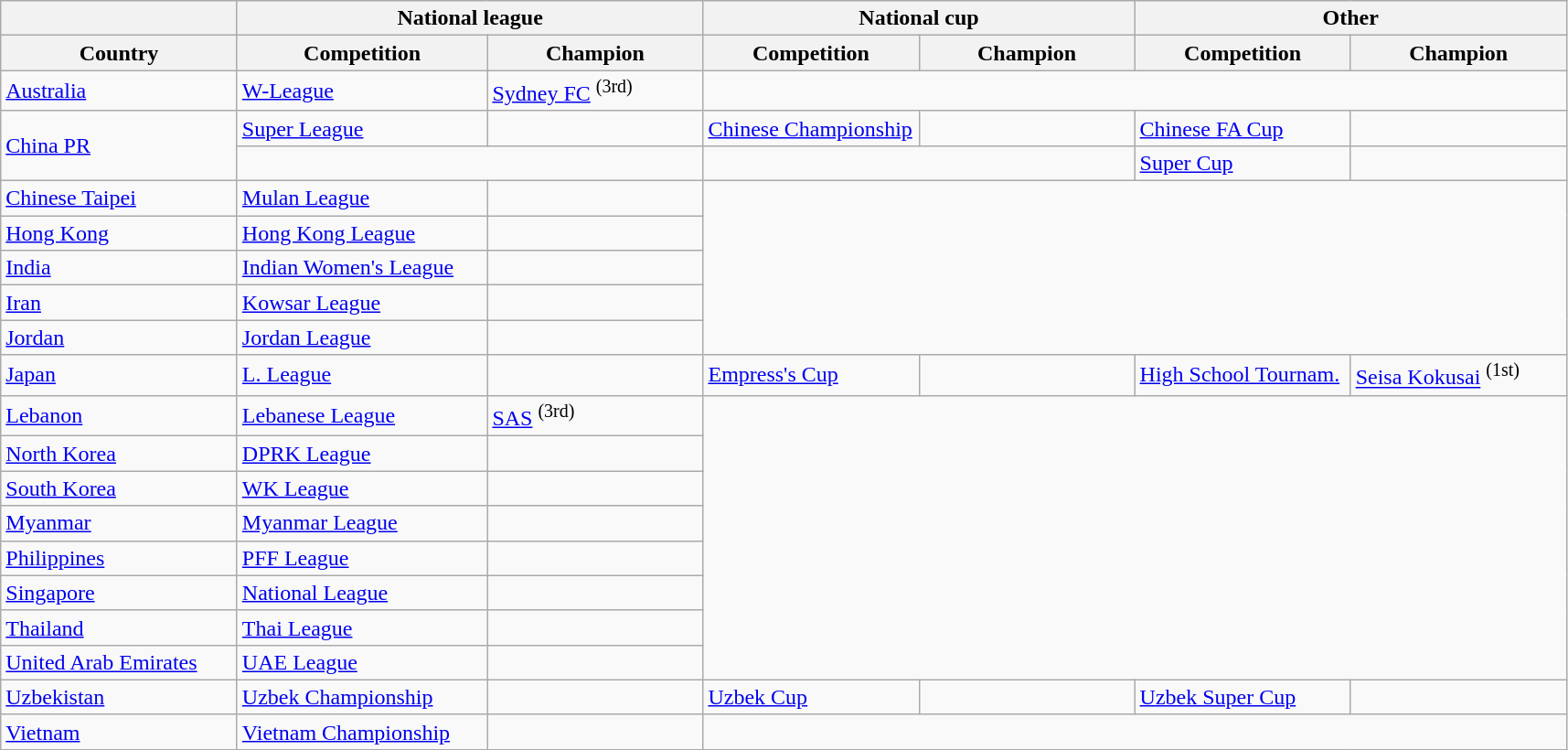<table class="wikitable">
<tr>
<th></th>
<th colspan=2>National league</th>
<th colspan=2>National cup</th>
<th colspan=2>Other</th>
</tr>
<tr>
<th width=165px>Country</th>
<th width=175px>Competition</th>
<th width=150px>Champion</th>
<th width=150px>Competition</th>
<th width=150px>Champion</th>
<th width=150px>Competition</th>
<th width=150px>Champion</th>
</tr>
<tr>
<td> <a href='#'>Australia</a></td>
<td><a href='#'>W-League</a></td>
<td><a href='#'>Sydney FC</a> <sup>(3rd)</sup></td>
</tr>
<tr>
<td rowspan=2> <a href='#'>China PR</a></td>
<td><a href='#'>Super League</a></td>
<td></td>
<td><a href='#'>Chinese Championship</a></td>
<td></td>
<td><a href='#'>Chinese FA Cup</a></td>
<td></td>
</tr>
<tr>
<td colspan=2></td>
<td colspan=2></td>
<td><a href='#'>Super Cup</a></td>
<td></td>
</tr>
<tr>
<td> <a href='#'>Chinese Taipei</a></td>
<td><a href='#'>Mulan League</a></td>
<td></td>
</tr>
<tr>
<td> <a href='#'>Hong Kong</a></td>
<td><a href='#'>Hong Kong League</a></td>
<td></td>
</tr>
<tr>
<td> <a href='#'>India</a></td>
<td><a href='#'>Indian Women's League</a></td>
<td></td>
</tr>
<tr>
<td> <a href='#'>Iran</a></td>
<td><a href='#'>Kowsar League</a></td>
<td></td>
</tr>
<tr>
<td> <a href='#'>Jordan</a></td>
<td><a href='#'>Jordan League</a></td>
<td></td>
</tr>
<tr>
<td> <a href='#'>Japan</a></td>
<td><a href='#'>L. League</a></td>
<td></td>
<td><a href='#'>Empress's Cup</a></td>
<td></td>
<td><a href='#'>High School Tournam.</a></td>
<td><a href='#'>Seisa Kokusai</a> <sup>(1st)</sup></td>
</tr>
<tr>
<td> <a href='#'>Lebanon</a></td>
<td><a href='#'>Lebanese League</a></td>
<td><a href='#'>SAS</a> <sup>(3rd)</sup></td>
</tr>
<tr>
<td> <a href='#'>North Korea</a></td>
<td><a href='#'>DPRK League</a></td>
<td></td>
</tr>
<tr>
<td> <a href='#'>South Korea</a></td>
<td><a href='#'>WK League</a></td>
<td></td>
</tr>
<tr>
<td> <a href='#'>Myanmar</a></td>
<td><a href='#'>Myanmar League</a></td>
<td></td>
</tr>
<tr>
<td> <a href='#'>Philippines</a></td>
<td><a href='#'>PFF League</a></td>
<td></td>
</tr>
<tr>
<td> <a href='#'>Singapore</a></td>
<td><a href='#'>National League</a></td>
<td></td>
</tr>
<tr>
<td> <a href='#'>Thailand</a></td>
<td><a href='#'>Thai League</a></td>
<td></td>
</tr>
<tr>
<td> <a href='#'>United Arab Emirates</a></td>
<td><a href='#'>UAE League</a></td>
<td></td>
</tr>
<tr>
<td> <a href='#'>Uzbekistan</a></td>
<td><a href='#'>Uzbek Championship</a></td>
<td></td>
<td><a href='#'>Uzbek Cup</a></td>
<td></td>
<td><a href='#'>Uzbek Super Cup</a></td>
<td></td>
</tr>
<tr>
<td> <a href='#'>Vietnam</a></td>
<td><a href='#'>Vietnam Championship</a></td>
<td></td>
</tr>
<tr>
</tr>
</table>
